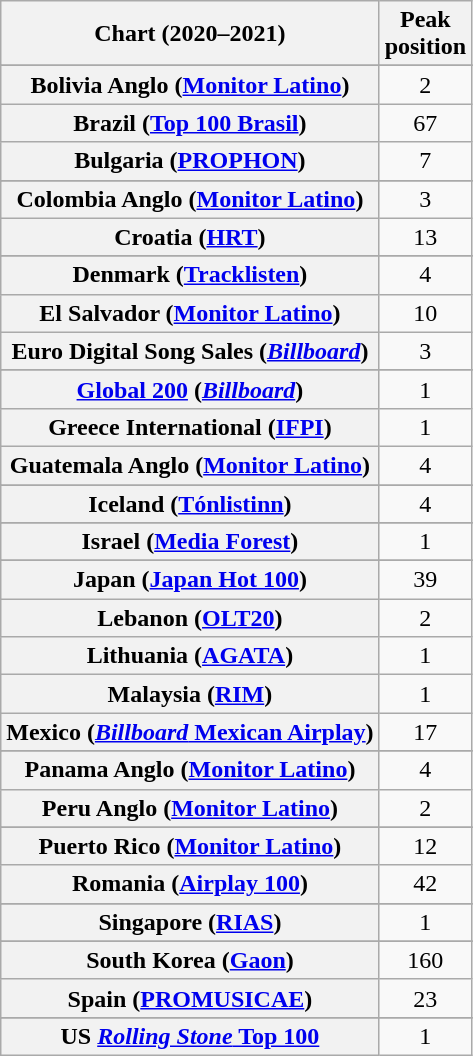<table class="wikitable sortable plainrowheaders" style="text-align:center">
<tr>
<th scope="col">Chart (2020–2021)</th>
<th scope="col">Peak<br>position</th>
</tr>
<tr>
</tr>
<tr>
</tr>
<tr>
</tr>
<tr>
</tr>
<tr>
</tr>
<tr>
<th scope="row">Bolivia Anglo (<a href='#'>Monitor Latino</a>)</th>
<td>2</td>
</tr>
<tr>
<th scope="row">Brazil (<a href='#'>Top 100 Brasil</a>)</th>
<td>67</td>
</tr>
<tr>
<th scope="row">Bulgaria (<a href='#'>PROPHON</a>)</th>
<td>7</td>
</tr>
<tr>
</tr>
<tr>
</tr>
<tr>
</tr>
<tr>
<th scope="row">Colombia Anglo (<a href='#'>Monitor Latino</a>)</th>
<td>3</td>
</tr>
<tr>
<th scope="row">Croatia (<a href='#'>HRT</a>)</th>
<td>13</td>
</tr>
<tr>
</tr>
<tr>
<th scope="row">Denmark (<a href='#'>Tracklisten</a>)</th>
<td>4</td>
</tr>
<tr>
<th scope="row">El Salvador (<a href='#'>Monitor Latino</a>)</th>
<td>10</td>
</tr>
<tr>
<th scope="row">Euro Digital Song Sales (<em><a href='#'>Billboard</a></em>)</th>
<td>3</td>
</tr>
<tr>
</tr>
<tr>
</tr>
<tr>
</tr>
<tr>
<th scope="row"><a href='#'>Global 200</a> (<em><a href='#'>Billboard</a></em>)</th>
<td>1</td>
</tr>
<tr>
<th scope="row">Greece International (<a href='#'>IFPI</a>)</th>
<td>1</td>
</tr>
<tr>
<th scope="row">Guatemala Anglo (<a href='#'>Monitor Latino</a>)</th>
<td>4</td>
</tr>
<tr>
</tr>
<tr>
</tr>
<tr>
</tr>
<tr>
<th scope="row">Iceland (<a href='#'>Tónlistinn</a>)</th>
<td>4</td>
</tr>
<tr>
</tr>
<tr>
<th scope="row">Israel (<a href='#'>Media Forest</a>)</th>
<td>1</td>
</tr>
<tr>
</tr>
<tr>
<th scope="row">Japan (<a href='#'>Japan Hot 100</a>)</th>
<td>39</td>
</tr>
<tr>
<th scope="row">Lebanon (<a href='#'>OLT20</a>)</th>
<td>2</td>
</tr>
<tr>
<th scope="row">Lithuania (<a href='#'>AGATA</a>)</th>
<td>1</td>
</tr>
<tr>
<th scope="row">Malaysia (<a href='#'>RIM</a>)</th>
<td>1</td>
</tr>
<tr>
<th scope="row">Mexico (<a href='#'><em>Billboard</em> Mexican Airplay</a>)</th>
<td>17</td>
</tr>
<tr>
</tr>
<tr>
</tr>
<tr>
</tr>
<tr>
</tr>
<tr>
<th scope="row">Panama Anglo (<a href='#'>Monitor Latino</a>)</th>
<td>4</td>
</tr>
<tr>
<th scope="row">Peru Anglo (<a href='#'>Monitor Latino</a>)</th>
<td>2</td>
</tr>
<tr>
</tr>
<tr>
<th scope="row">Puerto Rico (<a href='#'>Monitor Latino</a>)</th>
<td>12</td>
</tr>
<tr>
<th scope="row">Romania (<a href='#'>Airplay 100</a>)</th>
<td>42</td>
</tr>
<tr>
</tr>
<tr>
<th scope="row">Singapore (<a href='#'>RIAS</a>)</th>
<td>1</td>
</tr>
<tr>
</tr>
<tr>
</tr>
<tr>
<th scope="row">South Korea (<a href='#'>Gaon</a>)</th>
<td>160</td>
</tr>
<tr>
<th scope="row">Spain (<a href='#'>PROMUSICAE</a>)</th>
<td>23</td>
</tr>
<tr>
</tr>
<tr>
</tr>
<tr>
</tr>
<tr>
</tr>
<tr>
</tr>
<tr>
</tr>
<tr>
</tr>
<tr>
</tr>
<tr>
</tr>
<tr>
<th scope="row">US <a href='#'><em>Rolling Stone</em> Top 100</a></th>
<td>1</td>
</tr>
</table>
